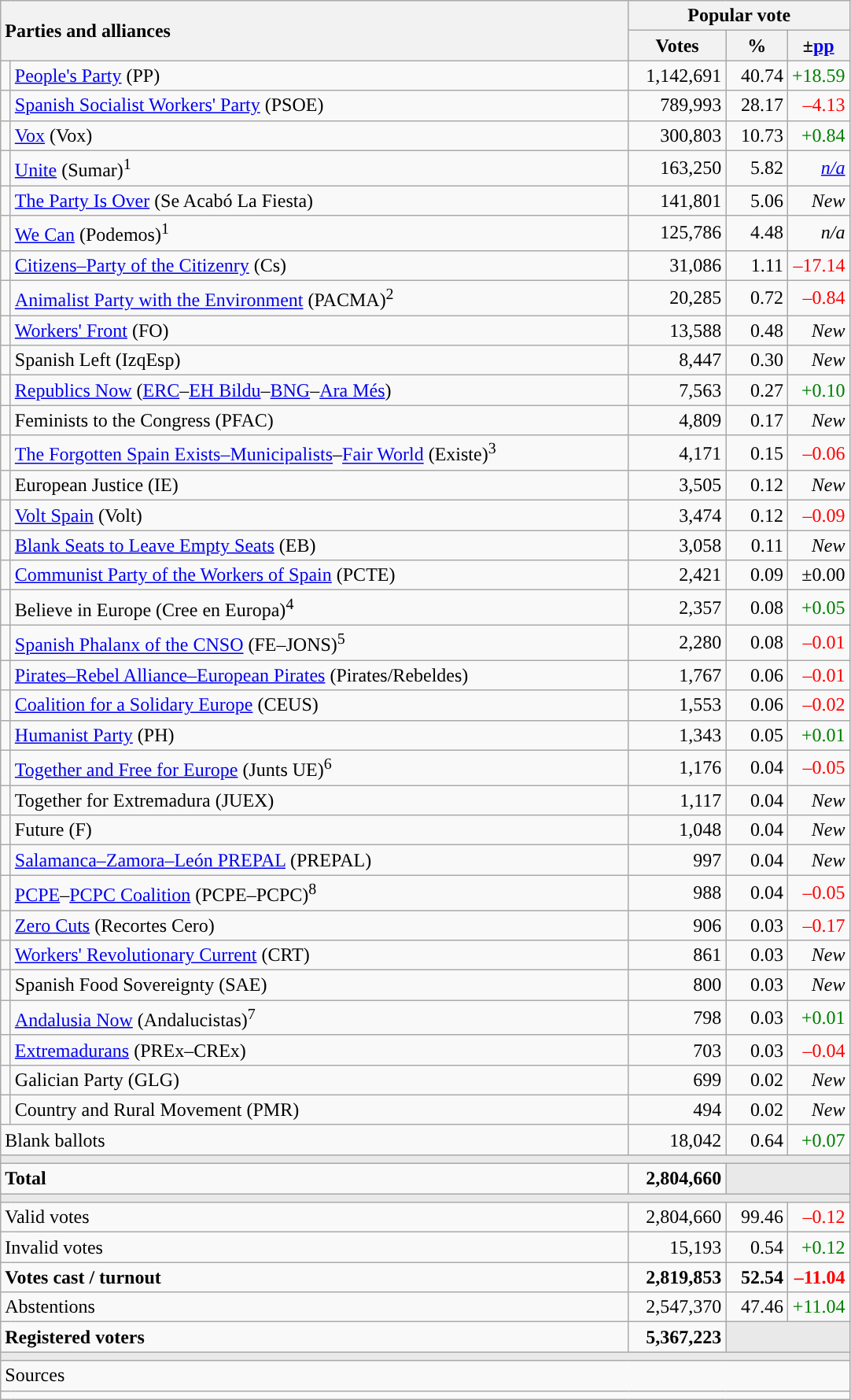<table class="wikitable" style="text-align:right;">
<tr>
<th style="text-align:left;" rowspan="2" colspan="2" width="525">Parties and alliances</th>
<th colspan="3">Popular vote</th>
</tr>
<tr bgcolor="#E9E9E9" align="center">
<th width="75">Votes</th>
<th width="45">%</th>
<th width="45">±<a href='#'>pp</a></th>
</tr>
<tr>
<td width="1" style="color:inherit;background:"></td>
<td align="left"><a href='#'>People's Party</a> (PP)</td>
<td>1,142,691</td>
<td>40.74</td>
<td style="color:green;">+18.59</td>
</tr>
<tr>
<td style="color:inherit;background:"></td>
<td align="left"><a href='#'>Spanish Socialist Workers' Party</a> (PSOE)</td>
<td>789,993</td>
<td>28.17</td>
<td style="color:red;">–4.13</td>
</tr>
<tr>
<td style="color:inherit;background:"></td>
<td align="left"><a href='#'>Vox</a> (Vox)</td>
<td>300,803</td>
<td>10.73</td>
<td style="color:green;">+0.84</td>
</tr>
<tr>
<td style="color:inherit;background:"></td>
<td align="left"><a href='#'>Unite</a> (Sumar)<sup>1</sup></td>
<td>163,250</td>
<td>5.82</td>
<td><em><a href='#'>n/a</a></em></td>
</tr>
<tr>
<td style="color:inherit;background:"></td>
<td align="left"><a href='#'>The Party Is Over</a> (Se Acabó La Fiesta)</td>
<td>141,801</td>
<td>5.06</td>
<td><em>New</em></td>
</tr>
<tr>
<td style="color:inherit;background:"></td>
<td align="left"><a href='#'>We Can</a> (Podemos)<sup>1</sup></td>
<td>125,786</td>
<td>4.48</td>
<td><em>n/a</em></td>
</tr>
<tr>
<td style="color:inherit;background:"></td>
<td align="left"><a href='#'>Citizens–Party of the Citizenry</a> (Cs)</td>
<td>31,086</td>
<td>1.11</td>
<td style="color:red;">–17.14</td>
</tr>
<tr>
<td style="color:inherit;background:"></td>
<td align="left"><a href='#'>Animalist Party with the Environment</a> (PACMA)<sup>2</sup></td>
<td>20,285</td>
<td>0.72</td>
<td style="color:red;">–0.84</td>
</tr>
<tr>
<td style="color:inherit;background:"></td>
<td align="left"><a href='#'>Workers' Front</a> (FO)</td>
<td>13,588</td>
<td>0.48</td>
<td><em>New</em></td>
</tr>
<tr>
<td style="color:inherit;background:"></td>
<td align="left">Spanish Left (IzqEsp)</td>
<td>8,447</td>
<td>0.30</td>
<td><em>New</em></td>
</tr>
<tr>
<td style="color:inherit;background:"></td>
<td align="left"><a href='#'>Republics Now</a> (<a href='#'>ERC</a>–<a href='#'>EH Bildu</a>–<a href='#'>BNG</a>–<a href='#'>Ara Més</a>)</td>
<td>7,563</td>
<td>0.27</td>
<td style="color:green;">+0.10</td>
</tr>
<tr>
<td style="color:inherit;background:"></td>
<td align="left">Feminists to the Congress (PFAC)</td>
<td>4,809</td>
<td>0.17</td>
<td><em>New</em></td>
</tr>
<tr>
<td style="color:inherit;background:"></td>
<td align="left"><a href='#'>The Forgotten Spain Exists–Municipalists</a>–<a href='#'>Fair World</a> (Existe)<sup>3</sup></td>
<td>4,171</td>
<td>0.15</td>
<td style="color:red;">–0.06</td>
</tr>
<tr>
<td style="color:inherit;background:"></td>
<td align="left">European Justice (IE)</td>
<td>3,505</td>
<td>0.12</td>
<td><em>New</em></td>
</tr>
<tr>
<td style="color:inherit;background:"></td>
<td align="left"><a href='#'>Volt Spain</a> (Volt)</td>
<td>3,474</td>
<td>0.12</td>
<td style="color:red;">–0.09</td>
</tr>
<tr>
<td style="color:inherit;background:"></td>
<td align="left"><a href='#'>Blank Seats to Leave Empty Seats</a> (EB)</td>
<td>3,058</td>
<td>0.11</td>
<td><em>New</em></td>
</tr>
<tr>
<td style="color:inherit;background:"></td>
<td align="left"><a href='#'>Communist Party of the Workers of Spain</a> (PCTE)</td>
<td>2,421</td>
<td>0.09</td>
<td>±0.00</td>
</tr>
<tr>
<td style="color:inherit;background:"></td>
<td align="left">Believe in Europe (Cree en Europa)<sup>4</sup></td>
<td>2,357</td>
<td>0.08</td>
<td style="color:green;">+0.05</td>
</tr>
<tr>
<td style="color:inherit;background:"></td>
<td align="left"><a href='#'>Spanish Phalanx of the CNSO</a> (FE–JONS)<sup>5</sup></td>
<td>2,280</td>
<td>0.08</td>
<td style="color:red;">–0.01</td>
</tr>
<tr>
<td style="color:inherit;background:"></td>
<td align="left"><a href='#'>Pirates–Rebel Alliance–European Pirates</a> (Pirates/Rebeldes)</td>
<td>1,767</td>
<td>0.06</td>
<td style="color:red;">–0.01</td>
</tr>
<tr>
<td style="color:inherit;background:"></td>
<td align="left"><a href='#'>Coalition for a Solidary Europe</a> (CEUS)</td>
<td>1,553</td>
<td>0.06</td>
<td style="color:red;">–0.02</td>
</tr>
<tr>
<td style="color:inherit;background:"></td>
<td align="left"><a href='#'>Humanist Party</a> (PH)</td>
<td>1,343</td>
<td>0.05</td>
<td style="color:green;">+0.01</td>
</tr>
<tr>
<td style="color:inherit;background:"></td>
<td align="left"><a href='#'>Together and Free for Europe</a> (Junts UE)<sup>6</sup></td>
<td>1,176</td>
<td>0.04</td>
<td style="color:red;">–0.05</td>
</tr>
<tr>
<td style="color:inherit;background:"></td>
<td align="left">Together for Extremadura (JUEX)</td>
<td>1,117</td>
<td>0.04</td>
<td><em>New</em></td>
</tr>
<tr>
<td style="color:inherit;background:"></td>
<td align="left">Future (F)</td>
<td>1,048</td>
<td>0.04</td>
<td><em>New</em></td>
</tr>
<tr>
<td style="color:inherit;background:"></td>
<td align="left"><a href='#'>Salamanca–Zamora–León PREPAL</a> (PREPAL)</td>
<td>997</td>
<td>0.04</td>
<td><em>New</em></td>
</tr>
<tr>
<td style="color:inherit;background:"></td>
<td align="left"><a href='#'>PCPE</a>–<a href='#'>PCPC Coalition</a> (PCPE–PCPC)<sup>8</sup></td>
<td>988</td>
<td>0.04</td>
<td style="color:red;">–0.05</td>
</tr>
<tr>
<td style="color:inherit;background:"></td>
<td align="left"><a href='#'>Zero Cuts</a> (Recortes Cero)</td>
<td>906</td>
<td>0.03</td>
<td style="color:red;">–0.17</td>
</tr>
<tr>
<td style="color:inherit;background:"></td>
<td align="left"><a href='#'>Workers' Revolutionary Current</a> (CRT)</td>
<td>861</td>
<td>0.03</td>
<td><em>New</em></td>
</tr>
<tr>
<td style="color:inherit;background:"></td>
<td align="left">Spanish Food Sovereignty (SAE)</td>
<td>800</td>
<td>0.03</td>
<td><em>New</em></td>
</tr>
<tr>
<td style="color:inherit;background:"></td>
<td align="left"><a href='#'>Andalusia Now</a> (Andalucistas)<sup>7</sup></td>
<td>798</td>
<td>0.03</td>
<td style="color:green;">+0.01</td>
</tr>
<tr>
<td style="color:inherit;background:"></td>
<td align="left"><a href='#'>Extremadurans</a> (PREx–CREx)</td>
<td>703</td>
<td>0.03</td>
<td style="color:red;">–0.04</td>
</tr>
<tr>
<td style="color:inherit;background:"></td>
<td align="left">Galician Party (GLG)</td>
<td>699</td>
<td>0.02</td>
<td><em>New</em></td>
</tr>
<tr>
<td style="color:inherit;background:"></td>
<td align="left">Country and Rural Movement (PMR)</td>
<td>494</td>
<td>0.02</td>
<td><em>New</em></td>
</tr>
<tr>
<td align="left" colspan="2">Blank ballots</td>
<td>18,042</td>
<td>0.64</td>
<td style="color:green;">+0.07</td>
</tr>
<tr>
<td colspan="5" bgcolor="#E9E9E9"></td>
</tr>
<tr style="font-weight:bold;">
<td align="left" colspan="2">Total</td>
<td>2,804,660</td>
<td bgcolor="#E9E9E9" colspan="2"></td>
</tr>
<tr>
<td colspan="5" bgcolor="#E9E9E9"></td>
</tr>
<tr>
<td align="left" colspan="2">Valid votes</td>
<td>2,804,660</td>
<td>99.46</td>
<td style="color:red;">–0.12</td>
</tr>
<tr>
<td align="left" colspan="2">Invalid votes</td>
<td>15,193</td>
<td>0.54</td>
<td style="color:green;">+0.12</td>
</tr>
<tr style="font-weight:bold;">
<td align="left" colspan="2">Votes cast / turnout</td>
<td>2,819,853</td>
<td>52.54</td>
<td style="color:red;">–11.04</td>
</tr>
<tr>
<td align="left" colspan="2">Abstentions</td>
<td>2,547,370</td>
<td>47.46</td>
<td style="color:green;">+11.04</td>
</tr>
<tr style="font-weight:bold;">
<td align="left" colspan="2">Registered voters</td>
<td>5,367,223</td>
<td bgcolor="#E9E9E9" colspan="2"></td>
</tr>
<tr>
<td colspan="5" bgcolor="#E9E9E9"></td>
</tr>
<tr>
<td align="left" colspan="5">Sources</td>
</tr>
<tr>
<td colspan="5" style="text-align:left; max-width:790px;"></td>
</tr>
</table>
